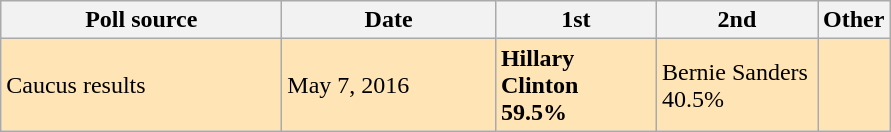<table class="wikitable">
<tr>
<th style="width:180px;">Poll source</th>
<th style="width:135px;">Date</th>
<th style="width:100px;">1st</th>
<th style="width:100px;">2nd</th>
<th>Other</th>
</tr>
<tr style="background:Moccasin;">
<td>Caucus results</td>
<td>May 7, 2016</td>
<td><strong>Hillary Clinton<br>59.5%</strong></td>
<td>Bernie Sanders<br>40.5%</td>
<td></td>
</tr>
</table>
